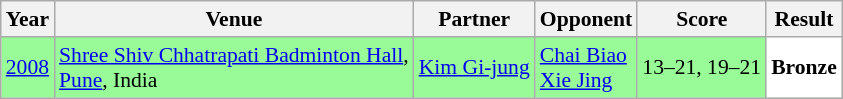<table class="sortable wikitable" style="font-size: 90%;">
<tr>
<th>Year</th>
<th>Venue</th>
<th>Partner</th>
<th>Opponent</th>
<th>Score</th>
<th>Result</th>
</tr>
<tr style="background:#98FB98">
<td align="center"><a href='#'>2008</a></td>
<td align="left"><a href='#'>Shree Shiv Chhatrapati Badminton Hall</a>,<br><a href='#'>Pune</a>, India</td>
<td align="left"> <a href='#'>Kim Gi-jung</a></td>
<td align="left"> <a href='#'>Chai Biao</a><br> <a href='#'>Xie Jing</a></td>
<td align="left">13–21, 19–21</td>
<td style="text-align:left; background:white"> <strong>Bronze</strong></td>
</tr>
</table>
